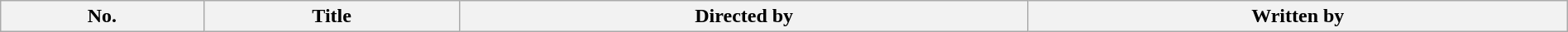<table class="wikitable plainrowheaders" style="width:100%; background:#fff;">
<tr>
<th style="background:#;">No.</th>
<th style="background:#;">Title</th>
<th style="background:#;">Directed by</th>
<th style="background:#;">Written by<br>
























</th>
</tr>
</table>
